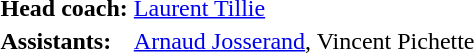<table>
<tr>
<td><strong>Head coach:</strong></td>
<td><a href='#'>Laurent Tillie</a></td>
</tr>
<tr>
<td><strong>Assistants:</strong></td>
<td><a href='#'>Arnaud Josserand</a>, Vincent Pichette</td>
</tr>
</table>
